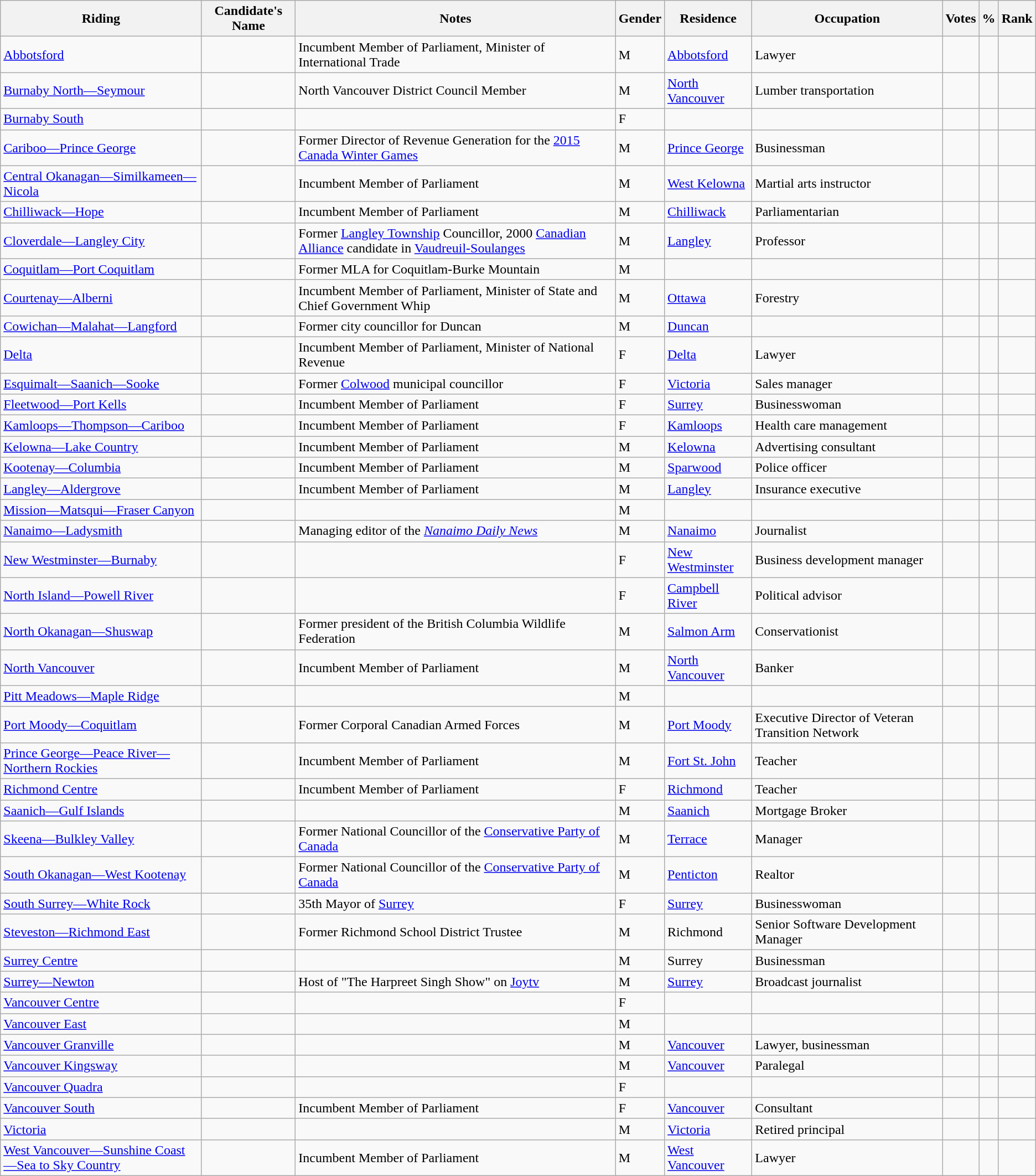<table class="wikitable sortable">
<tr>
<th>Riding<br></th>
<th>Candidate's Name</th>
<th>Notes</th>
<th>Gender</th>
<th>Residence</th>
<th>Occupation</th>
<th>Votes</th>
<th>%</th>
<th>Rank</th>
</tr>
<tr>
<td><a href='#'>Abbotsford</a></td>
<td></td>
<td>Incumbent Member of Parliament, Minister of International Trade</td>
<td>M</td>
<td><a href='#'>Abbotsford</a></td>
<td>Lawyer</td>
<td></td>
<td></td>
<td></td>
</tr>
<tr>
<td><a href='#'>Burnaby North—Seymour</a></td>
<td></td>
<td>North Vancouver District Council Member</td>
<td>M</td>
<td><a href='#'>North Vancouver</a></td>
<td>Lumber transportation</td>
<td></td>
<td></td>
<td></td>
</tr>
<tr>
<td><a href='#'>Burnaby South</a></td>
<td></td>
<td></td>
<td>F</td>
<td></td>
<td></td>
<td></td>
<td></td>
<td></td>
</tr>
<tr>
<td><a href='#'>Cariboo—Prince George</a></td>
<td></td>
<td>Former Director of Revenue Generation for the <a href='#'>2015 Canada Winter Games</a></td>
<td>M</td>
<td><a href='#'>Prince George</a></td>
<td>Businessman</td>
<td></td>
<td></td>
<td></td>
</tr>
<tr>
<td><a href='#'>Central Okanagan—Similkameen—Nicola</a></td>
<td></td>
<td>Incumbent Member of Parliament</td>
<td>M</td>
<td><a href='#'>West Kelowna</a></td>
<td>Martial arts instructor</td>
<td></td>
<td></td>
<td></td>
</tr>
<tr>
<td><a href='#'>Chilliwack—Hope</a></td>
<td></td>
<td>Incumbent Member of Parliament</td>
<td>M</td>
<td><a href='#'>Chilliwack</a></td>
<td>Parliamentarian</td>
<td></td>
<td></td>
<td></td>
</tr>
<tr>
<td><a href='#'>Cloverdale—Langley City</a></td>
<td></td>
<td>Former <a href='#'>Langley Township</a> Councillor, 2000 <a href='#'>Canadian Alliance</a> candidate in <a href='#'>Vaudreuil-Soulanges</a></td>
<td>M</td>
<td><a href='#'>Langley</a></td>
<td>Professor</td>
<td></td>
<td></td>
<td></td>
</tr>
<tr>
<td><a href='#'>Coquitlam—Port Coquitlam</a></td>
<td></td>
<td>Former MLA for Coquitlam-Burke Mountain</td>
<td>M</td>
<td></td>
<td></td>
<td></td>
<td></td>
<td></td>
</tr>
<tr>
<td><a href='#'>Courtenay—Alberni</a></td>
<td></td>
<td>Incumbent Member of Parliament, Minister of State and Chief Government Whip</td>
<td>M</td>
<td><a href='#'>Ottawa</a></td>
<td>Forestry</td>
<td></td>
<td></td>
<td></td>
</tr>
<tr>
<td><a href='#'>Cowichan—Malahat—Langford</a></td>
<td></td>
<td>Former city councillor for Duncan</td>
<td>M</td>
<td><a href='#'>Duncan</a></td>
<td></td>
<td></td>
<td></td>
<td></td>
</tr>
<tr>
<td><a href='#'>Delta</a></td>
<td></td>
<td>Incumbent Member of Parliament, Minister of National Revenue</td>
<td>F</td>
<td><a href='#'>Delta</a></td>
<td>Lawyer</td>
<td></td>
<td></td>
<td></td>
</tr>
<tr>
<td><a href='#'>Esquimalt—Saanich—Sooke</a></td>
<td></td>
<td>Former <a href='#'>Colwood</a> municipal councillor</td>
<td>F</td>
<td><a href='#'>Victoria</a></td>
<td>Sales manager</td>
<td></td>
<td></td>
<td></td>
</tr>
<tr>
<td><a href='#'>Fleetwood—Port Kells</a></td>
<td></td>
<td>Incumbent Member of Parliament</td>
<td>F</td>
<td><a href='#'>Surrey</a></td>
<td>Businesswoman</td>
<td></td>
<td></td>
<td></td>
</tr>
<tr>
<td><a href='#'>Kamloops—Thompson—Cariboo</a></td>
<td></td>
<td>Incumbent Member of Parliament</td>
<td>F</td>
<td><a href='#'>Kamloops</a></td>
<td>Health care management</td>
<td></td>
<td></td>
<td></td>
</tr>
<tr>
<td><a href='#'>Kelowna—Lake Country</a></td>
<td></td>
<td>Incumbent Member of Parliament</td>
<td>M</td>
<td><a href='#'>Kelowna</a></td>
<td>Advertising consultant</td>
<td></td>
<td></td>
<td></td>
</tr>
<tr>
<td><a href='#'>Kootenay—Columbia</a></td>
<td></td>
<td>Incumbent Member of Parliament</td>
<td>M</td>
<td><a href='#'>Sparwood</a></td>
<td>Police officer</td>
<td></td>
<td></td>
<td></td>
</tr>
<tr>
<td><a href='#'>Langley—Aldergrove</a></td>
<td></td>
<td>Incumbent Member of Parliament</td>
<td>M</td>
<td><a href='#'>Langley</a></td>
<td>Insurance executive</td>
<td></td>
<td></td>
<td></td>
</tr>
<tr>
<td><a href='#'>Mission—Matsqui—Fraser Canyon</a></td>
<td></td>
<td></td>
<td>M</td>
<td></td>
<td></td>
<td></td>
<td></td>
<td></td>
</tr>
<tr>
<td><a href='#'>Nanaimo—Ladysmith</a></td>
<td></td>
<td>Managing editor of the <em><a href='#'>Nanaimo Daily News</a></em></td>
<td>M</td>
<td><a href='#'>Nanaimo</a></td>
<td>Journalist</td>
<td></td>
<td></td>
<td></td>
</tr>
<tr>
<td><a href='#'>New Westminster—Burnaby</a></td>
<td></td>
<td></td>
<td>F</td>
<td><a href='#'>New Westminster</a></td>
<td>Business development manager</td>
<td></td>
<td></td>
<td></td>
</tr>
<tr>
<td><a href='#'>North Island—Powell River</a></td>
<td></td>
<td></td>
<td>F</td>
<td><a href='#'>Campbell River</a></td>
<td>Political advisor</td>
<td></td>
<td></td>
<td></td>
</tr>
<tr>
<td><a href='#'>North Okanagan—Shuswap</a></td>
<td></td>
<td>Former president of the British Columbia Wildlife Federation</td>
<td>M</td>
<td><a href='#'>Salmon Arm</a></td>
<td>Conservationist</td>
<td></td>
<td></td>
<td></td>
</tr>
<tr>
<td><a href='#'>North Vancouver</a></td>
<td></td>
<td>Incumbent Member of Parliament</td>
<td>M</td>
<td><a href='#'>North Vancouver</a></td>
<td>Banker</td>
<td></td>
<td></td>
<td></td>
</tr>
<tr>
<td><a href='#'>Pitt Meadows—Maple Ridge</a></td>
<td></td>
<td></td>
<td>M</td>
<td></td>
<td></td>
<td></td>
<td></td>
<td></td>
</tr>
<tr>
<td><a href='#'>Port Moody—Coquitlam</a></td>
<td></td>
<td>Former Corporal Canadian Armed Forces</td>
<td>M</td>
<td><a href='#'>Port Moody</a></td>
<td>Executive Director of Veteran Transition Network</td>
<td></td>
<td></td>
<td></td>
</tr>
<tr>
<td><a href='#'>Prince George—Peace River—Northern Rockies</a></td>
<td></td>
<td>Incumbent Member of Parliament</td>
<td>M</td>
<td><a href='#'>Fort St. John</a></td>
<td>Teacher</td>
<td></td>
<td></td>
<td></td>
</tr>
<tr>
<td><a href='#'>Richmond Centre</a></td>
<td></td>
<td>Incumbent Member of Parliament</td>
<td>F</td>
<td><a href='#'>Richmond</a></td>
<td>Teacher</td>
<td></td>
<td></td>
<td></td>
</tr>
<tr>
<td><a href='#'>Saanich—Gulf Islands</a></td>
<td></td>
<td></td>
<td>M</td>
<td><a href='#'>Saanich</a></td>
<td>Mortgage Broker</td>
<td></td>
<td></td>
<td></td>
</tr>
<tr>
<td><a href='#'>Skeena—Bulkley Valley</a></td>
<td></td>
<td>Former National Councillor of the <a href='#'>Conservative Party of Canada</a></td>
<td>M</td>
<td><a href='#'>Terrace</a></td>
<td>Manager</td>
<td></td>
<td></td>
<td></td>
</tr>
<tr>
<td><a href='#'>South Okanagan—West Kootenay</a></td>
<td></td>
<td>Former National Councillor of the <a href='#'>Conservative Party of Canada</a></td>
<td>M</td>
<td><a href='#'>Penticton</a></td>
<td>Realtor</td>
<td></td>
<td></td>
<td></td>
</tr>
<tr>
<td><a href='#'>South Surrey—White Rock</a></td>
<td></td>
<td>35th Mayor of <a href='#'>Surrey</a></td>
<td>F</td>
<td><a href='#'>Surrey</a></td>
<td>Businesswoman</td>
<td></td>
<td></td>
<td></td>
</tr>
<tr>
<td><a href='#'>Steveston—Richmond East</a></td>
<td></td>
<td>Former Richmond School District Trustee</td>
<td>M</td>
<td>Richmond</td>
<td>Senior Software Development Manager</td>
<td></td>
<td></td>
<td></td>
</tr>
<tr>
<td><a href='#'>Surrey Centre</a></td>
<td></td>
<td></td>
<td>M</td>
<td>Surrey</td>
<td>Businessman</td>
<td></td>
<td></td>
<td></td>
</tr>
<tr>
<td><a href='#'>Surrey—Newton</a></td>
<td></td>
<td>Host of "The Harpreet Singh Show" on <a href='#'>Joytv</a></td>
<td>M</td>
<td><a href='#'>Surrey</a></td>
<td>Broadcast journalist</td>
<td></td>
<td></td>
<td></td>
</tr>
<tr>
<td><a href='#'>Vancouver Centre</a></td>
<td></td>
<td></td>
<td>F</td>
<td></td>
<td></td>
<td></td>
<td></td>
<td></td>
</tr>
<tr>
<td><a href='#'>Vancouver East</a></td>
<td></td>
<td></td>
<td>M</td>
<td></td>
<td></td>
<td></td>
<td></td>
<td></td>
</tr>
<tr>
<td><a href='#'>Vancouver Granville</a></td>
<td></td>
<td></td>
<td>M</td>
<td><a href='#'>Vancouver</a></td>
<td>Lawyer, businessman</td>
<td></td>
<td></td>
<td></td>
</tr>
<tr>
<td><a href='#'>Vancouver Kingsway</a></td>
<td></td>
<td></td>
<td>M</td>
<td><a href='#'>Vancouver</a></td>
<td>Paralegal</td>
<td></td>
<td></td>
<td></td>
</tr>
<tr>
<td><a href='#'>Vancouver Quadra</a></td>
<td></td>
<td></td>
<td>F</td>
<td></td>
<td></td>
<td></td>
<td></td>
<td></td>
</tr>
<tr>
<td><a href='#'>Vancouver South</a></td>
<td></td>
<td>Incumbent Member of Parliament</td>
<td>F</td>
<td><a href='#'>Vancouver</a></td>
<td>Consultant</td>
<td></td>
<td></td>
<td></td>
</tr>
<tr>
<td><a href='#'>Victoria</a></td>
<td></td>
<td></td>
<td>M</td>
<td><a href='#'>Victoria</a></td>
<td>Retired principal</td>
<td></td>
<td></td>
<td></td>
</tr>
<tr>
<td><a href='#'>West Vancouver—Sunshine Coast—Sea to Sky Country</a></td>
<td></td>
<td>Incumbent Member of Parliament</td>
<td>M</td>
<td><a href='#'>West Vancouver</a></td>
<td>Lawyer</td>
<td></td>
<td></td>
<td></td>
</tr>
</table>
